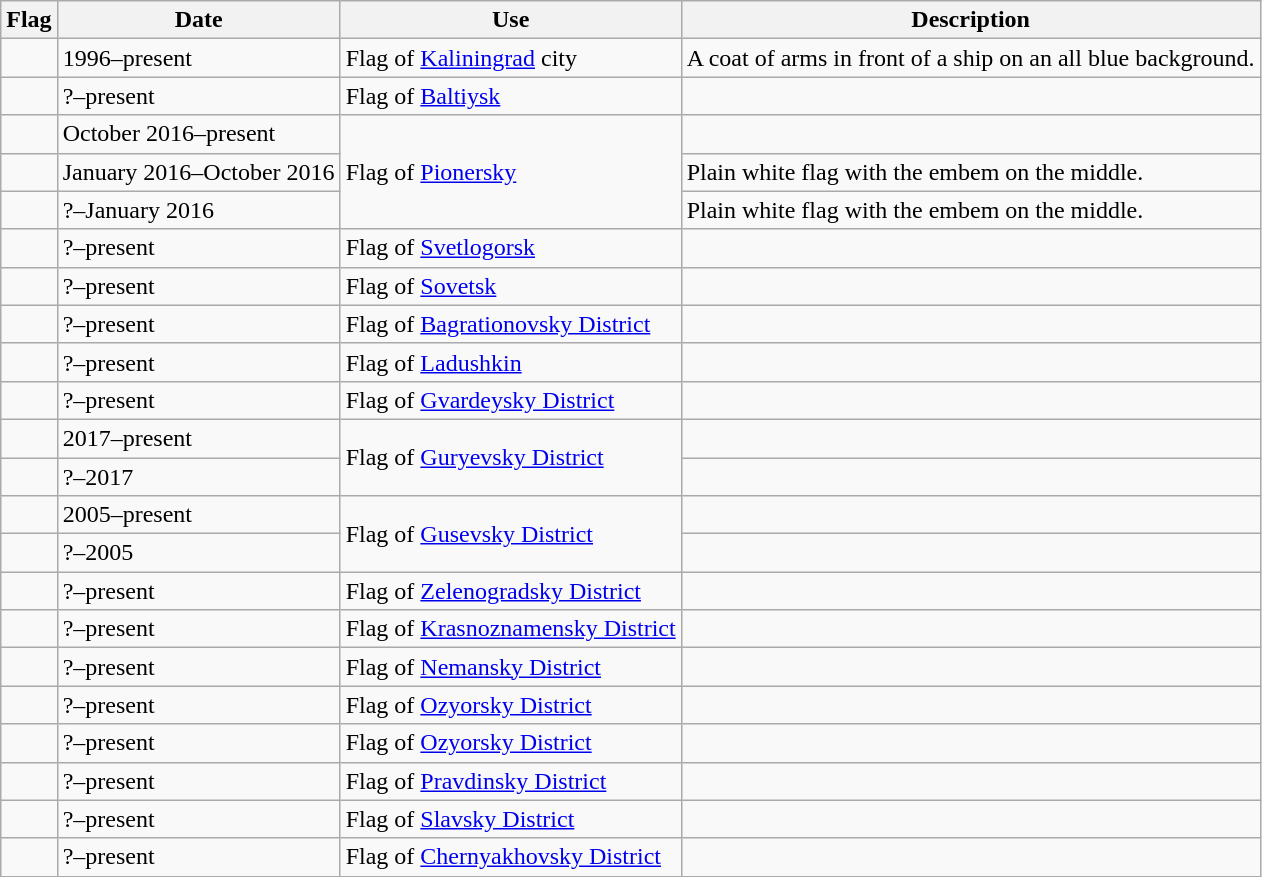<table class="wikitable">
<tr>
<th>Flag</th>
<th>Date</th>
<th>Use</th>
<th>Description</th>
</tr>
<tr>
<td></td>
<td>1996–present</td>
<td>Flag of <a href='#'>Kaliningrad</a> city</td>
<td>A coat of arms in front of a ship on an all blue background.</td>
</tr>
<tr>
<td></td>
<td>?–present</td>
<td>Flag of <a href='#'>Baltiysk</a></td>
<td></td>
</tr>
<tr>
<td></td>
<td>October 2016–present</td>
<td rowspan="3">Flag of <a href='#'>Pionersky</a></td>
<td></td>
</tr>
<tr>
<td></td>
<td>January 2016–October 2016</td>
<td>Plain white flag with the embem on the middle.</td>
</tr>
<tr>
<td></td>
<td>?–January 2016</td>
<td>Plain white flag with the embem on the middle.</td>
</tr>
<tr>
<td></td>
<td>?–present</td>
<td>Flag of <a href='#'>Svetlogorsk</a></td>
<td></td>
</tr>
<tr>
<td></td>
<td>?–present</td>
<td>Flag of <a href='#'>Sovetsk</a></td>
<td></td>
</tr>
<tr>
<td></td>
<td>?–present</td>
<td>Flag of <a href='#'>Bagrationovsky District</a></td>
<td></td>
</tr>
<tr>
<td></td>
<td>?–present</td>
<td>Flag of <a href='#'>Ladushkin</a></td>
<td></td>
</tr>
<tr>
<td></td>
<td>?–present</td>
<td>Flag of <a href='#'>Gvardeysky District</a></td>
<td></td>
</tr>
<tr>
<td></td>
<td>2017–present</td>
<td rowspan="2">Flag of <a href='#'>Guryevsky District</a></td>
<td></td>
</tr>
<tr>
<td></td>
<td>?–2017</td>
<td></td>
</tr>
<tr>
<td></td>
<td>2005–present</td>
<td rowspan="2">Flag of <a href='#'>Gusevsky District</a></td>
<td></td>
</tr>
<tr>
<td></td>
<td>?–2005</td>
<td></td>
</tr>
<tr>
<td></td>
<td>?–present</td>
<td>Flag of <a href='#'>Zelenogradsky District</a></td>
<td></td>
</tr>
<tr>
<td></td>
<td>?–present</td>
<td>Flag of <a href='#'>Krasnoznamensky District</a></td>
<td></td>
</tr>
<tr>
<td></td>
<td>?–present</td>
<td>Flag of <a href='#'>Nemansky District</a></td>
<td></td>
</tr>
<tr>
<td></td>
<td>?–present</td>
<td>Flag of <a href='#'>Ozyorsky District</a></td>
<td></td>
</tr>
<tr>
<td></td>
<td>?–present</td>
<td>Flag of <a href='#'>Ozyorsky District</a></td>
<td></td>
</tr>
<tr>
<td></td>
<td>?–present</td>
<td>Flag of <a href='#'>Pravdinsky District</a></td>
<td></td>
</tr>
<tr>
<td></td>
<td>?–present</td>
<td>Flag of <a href='#'>Slavsky District</a></td>
<td></td>
</tr>
<tr>
<td></td>
<td>?–present</td>
<td>Flag of <a href='#'>Chernyakhovsky District</a></td>
<td></td>
</tr>
</table>
